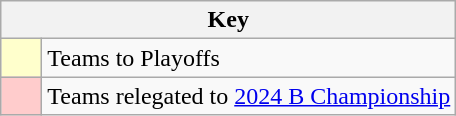<table class="wikitable" style="text-align: center">
<tr>
<th colspan=2>Key</th>
</tr>
<tr>
<td style="background:#ffffcc; width:20px;"></td>
<td align=left>Teams to Playoffs</td>
</tr>
<tr>
<td style="background:#ffcccc; width:20px;"></td>
<td align=left>Teams relegated to <a href='#'>2024 B Championship</a></td>
</tr>
</table>
